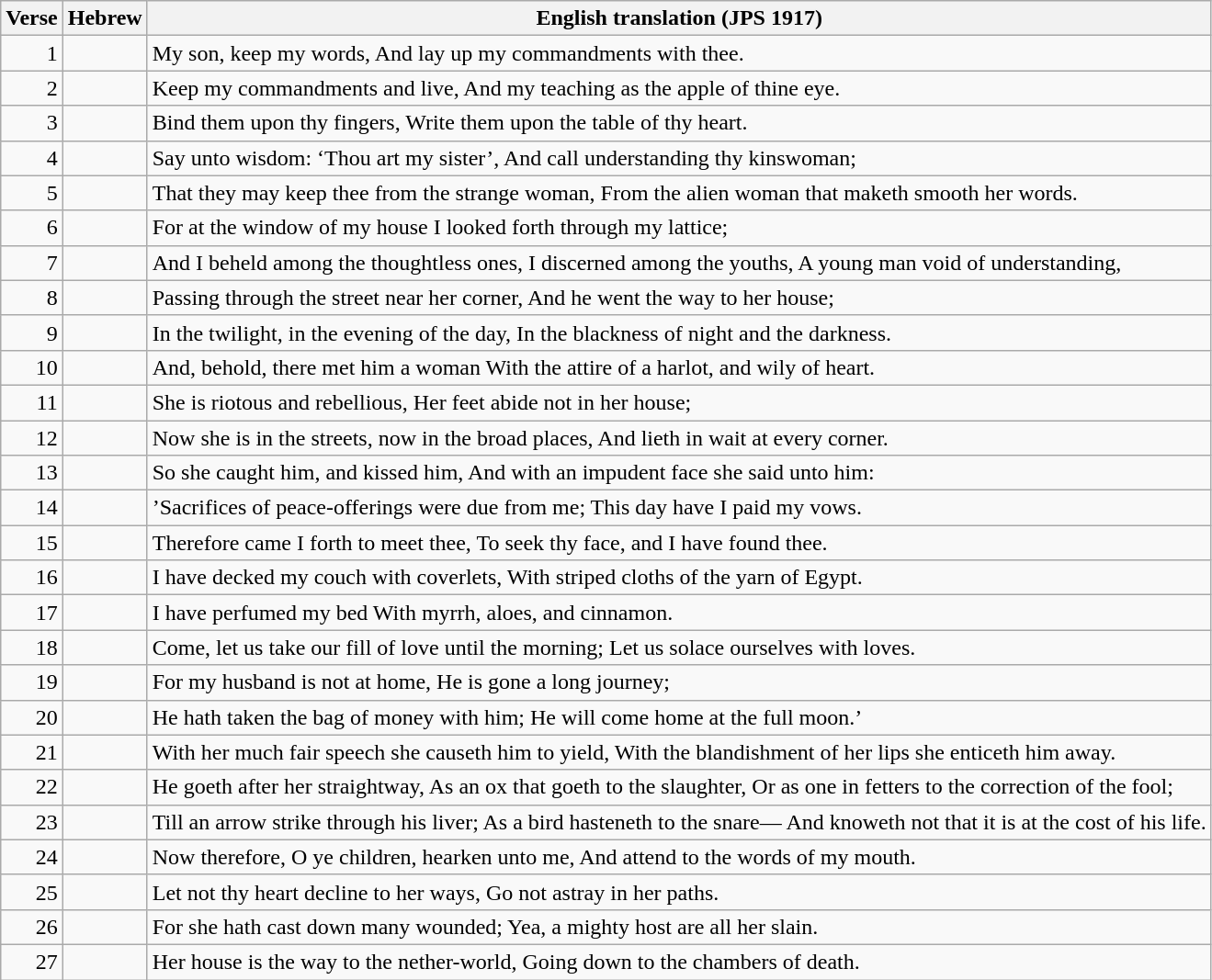<table class="wikitable">
<tr>
<th>Verse</th>
<th>Hebrew</th>
<th>English translation (JPS 1917)</th>
</tr>
<tr>
<td style="text-align:right">1</td>
<td style="text-align:right"></td>
<td>My son, keep my words, And lay up my commandments with thee.</td>
</tr>
<tr>
<td style="text-align:right">2</td>
<td style="text-align:right"></td>
<td>Keep my commandments and live, And my teaching as the apple of thine eye.</td>
</tr>
<tr>
<td style="text-align:right">3</td>
<td style="text-align:right"></td>
<td>Bind them upon thy fingers, Write them upon the table of thy heart.</td>
</tr>
<tr>
<td style="text-align:right">4</td>
<td style="text-align:right"></td>
<td>Say unto wisdom: ‘Thou art my sister’, And call understanding thy kinswoman;</td>
</tr>
<tr>
<td style="text-align:right">5</td>
<td style="text-align:right"></td>
<td>That they may keep thee from the strange woman, From the alien woman that maketh smooth her words.</td>
</tr>
<tr>
<td style="text-align:right">6</td>
<td style="text-align:right"></td>
<td>For at the window of my house I looked forth through my lattice;</td>
</tr>
<tr>
<td style="text-align:right">7</td>
<td style="text-align:right"></td>
<td>And I beheld among the thoughtless ones, I discerned among the youths, A young man void of understanding,</td>
</tr>
<tr>
<td style="text-align:right">8</td>
<td style="text-align:right"></td>
<td>Passing through the street near her corner, And he went the way to her house;</td>
</tr>
<tr>
<td style="text-align:right">9</td>
<td style="text-align:right"></td>
<td>In the twilight, in the evening of the day, In the blackness of night and the darkness.</td>
</tr>
<tr>
<td style="text-align:right">10</td>
<td style="text-align:right"></td>
<td>And, behold, there met him a woman With the attire of a harlot, and wily of heart.</td>
</tr>
<tr>
<td style="text-align:right">11</td>
<td style="text-align:right"></td>
<td>She is riotous and rebellious, Her feet abide not in her house;</td>
</tr>
<tr>
<td style="text-align:right">12</td>
<td style="text-align:right"></td>
<td>Now she is in the streets, now in the broad places, And lieth in wait at every corner.</td>
</tr>
<tr>
<td style="text-align:right">13</td>
<td style="text-align:right"></td>
<td>So she caught him, and kissed him, And with an impudent face she said unto him:</td>
</tr>
<tr>
<td style="text-align:right">14</td>
<td style="text-align:right"></td>
<td>’Sacrifices of peace-offerings were due from me; This day have I paid my vows.</td>
</tr>
<tr>
<td style="text-align:right">15</td>
<td style="text-align:right"></td>
<td>Therefore came I forth to meet thee, To seek thy face, and I have found thee.</td>
</tr>
<tr>
<td style="text-align:right">16</td>
<td style="text-align:right"></td>
<td>I have decked my couch with coverlets, With striped cloths of the yarn of Egypt.</td>
</tr>
<tr>
<td style="text-align:right">17</td>
<td style="text-align:right"></td>
<td>I have perfumed my bed With myrrh, aloes, and cinnamon.</td>
</tr>
<tr>
<td style="text-align:right">18</td>
<td style="text-align:right"></td>
<td>Come, let us take our fill of love until the morning; Let us solace ourselves with loves.</td>
</tr>
<tr>
<td style="text-align:right">19</td>
<td style="text-align:right"></td>
<td>For my husband is not at home, He is gone a long journey;</td>
</tr>
<tr>
<td style="text-align:right">20</td>
<td style="text-align:right"></td>
<td>He hath taken the bag of money with him; He will come home at the full moon.’</td>
</tr>
<tr>
<td style="text-align:right">21</td>
<td style="text-align:right"></td>
<td>With her much fair speech she causeth him to yield, With the blandishment of her lips she enticeth him away.</td>
</tr>
<tr>
<td style="text-align:right">22</td>
<td style="text-align:right"></td>
<td>He goeth after her straightway, As an ox that goeth to the slaughter, Or as one in fetters to the correction of the fool;</td>
</tr>
<tr>
<td style="text-align:right">23</td>
<td style="text-align:right"></td>
<td>Till an arrow strike through his liver; As a bird hasteneth to the snare— And knoweth not that it is at the cost of his life.</td>
</tr>
<tr>
<td style="text-align:right">24</td>
<td style="text-align:right"></td>
<td>Now therefore, O ye children, hearken unto me, And attend to the words of my mouth.</td>
</tr>
<tr>
<td style="text-align:right">25</td>
<td style="text-align:right"></td>
<td>Let not thy heart decline to her ways, Go not astray in her paths.</td>
</tr>
<tr>
<td style="text-align:right">26</td>
<td style="text-align:right"></td>
<td>For she hath cast down many wounded; Yea, a mighty host are all her slain.</td>
</tr>
<tr>
<td style="text-align:right">27</td>
<td style="text-align:right"></td>
<td>Her house is the way to the nether-world, Going down to the chambers of death.</td>
</tr>
</table>
